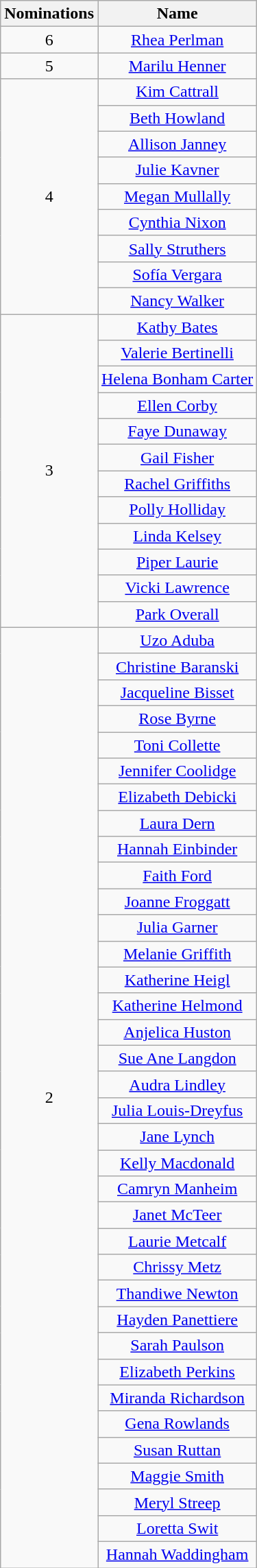<table class="wikitable sortable" style="text-align: center;">
<tr>
<th scope="col" width="55">Nominations</th>
<th scope="col" align="center">Name</th>
</tr>
<tr>
<td>6</td>
<td><a href='#'>Rhea Perlman</a></td>
</tr>
<tr>
<td>5</td>
<td><a href='#'>Marilu Henner</a></td>
</tr>
<tr>
<td rowspan="9">4</td>
<td><a href='#'>Kim Cattrall</a></td>
</tr>
<tr>
<td><a href='#'>Beth Howland</a></td>
</tr>
<tr>
<td><a href='#'>Allison Janney</a></td>
</tr>
<tr>
<td><a href='#'>Julie Kavner</a></td>
</tr>
<tr>
<td><a href='#'>Megan Mullally</a></td>
</tr>
<tr>
<td><a href='#'>Cynthia Nixon</a></td>
</tr>
<tr>
<td><a href='#'>Sally Struthers</a></td>
</tr>
<tr>
<td><a href='#'>Sofía Vergara</a></td>
</tr>
<tr>
<td><a href='#'>Nancy Walker</a></td>
</tr>
<tr>
<td rowspan="12">3</td>
<td><a href='#'>Kathy Bates</a></td>
</tr>
<tr>
<td><a href='#'>Valerie Bertinelli</a></td>
</tr>
<tr>
<td><a href='#'>Helena Bonham Carter</a></td>
</tr>
<tr>
<td><a href='#'>Ellen Corby</a></td>
</tr>
<tr>
<td><a href='#'>Faye Dunaway</a></td>
</tr>
<tr>
<td><a href='#'>Gail Fisher</a></td>
</tr>
<tr>
<td><a href='#'>Rachel Griffiths</a></td>
</tr>
<tr>
<td><a href='#'>Polly Holliday</a></td>
</tr>
<tr>
<td><a href='#'>Linda Kelsey</a></td>
</tr>
<tr>
<td><a href='#'>Piper Laurie</a></td>
</tr>
<tr>
<td><a href='#'>Vicki Lawrence</a></td>
</tr>
<tr>
<td><a href='#'>Park Overall</a></td>
</tr>
<tr>
<td rowspan="36">2</td>
<td><a href='#'>Uzo Aduba</a></td>
</tr>
<tr>
<td><a href='#'>Christine Baranski</a></td>
</tr>
<tr>
<td><a href='#'>Jacqueline Bisset</a></td>
</tr>
<tr>
<td><a href='#'>Rose Byrne</a></td>
</tr>
<tr>
<td><a href='#'>Toni Collette</a></td>
</tr>
<tr>
<td><a href='#'>Jennifer Coolidge</a></td>
</tr>
<tr>
<td><a href='#'>Elizabeth Debicki</a></td>
</tr>
<tr>
<td><a href='#'>Laura Dern</a></td>
</tr>
<tr>
<td><a href='#'>Hannah Einbinder</a></td>
</tr>
<tr>
<td><a href='#'>Faith Ford</a></td>
</tr>
<tr>
<td><a href='#'>Joanne Froggatt</a></td>
</tr>
<tr>
<td><a href='#'>Julia Garner</a></td>
</tr>
<tr>
<td><a href='#'>Melanie Griffith</a></td>
</tr>
<tr>
<td><a href='#'>Katherine Heigl</a></td>
</tr>
<tr>
<td><a href='#'>Katherine Helmond</a></td>
</tr>
<tr>
<td><a href='#'>Anjelica Huston</a></td>
</tr>
<tr>
<td><a href='#'>Sue Ane Langdon</a></td>
</tr>
<tr>
<td><a href='#'>Audra Lindley</a></td>
</tr>
<tr>
<td><a href='#'>Julia Louis-Dreyfus</a></td>
</tr>
<tr>
<td><a href='#'>Jane Lynch</a></td>
</tr>
<tr>
<td><a href='#'>Kelly Macdonald</a></td>
</tr>
<tr>
<td><a href='#'>Camryn Manheim</a></td>
</tr>
<tr>
<td><a href='#'>Janet McTeer</a></td>
</tr>
<tr>
<td><a href='#'>Laurie Metcalf</a></td>
</tr>
<tr>
<td><a href='#'>Chrissy Metz</a></td>
</tr>
<tr>
<td><a href='#'>Thandiwe Newton</a></td>
</tr>
<tr>
<td><a href='#'>Hayden Panettiere</a></td>
</tr>
<tr>
<td><a href='#'>Sarah Paulson</a></td>
</tr>
<tr>
<td><a href='#'>Elizabeth Perkins</a></td>
</tr>
<tr>
<td><a href='#'>Miranda Richardson</a></td>
</tr>
<tr>
<td><a href='#'>Gena Rowlands</a></td>
</tr>
<tr>
<td><a href='#'>Susan Ruttan</a></td>
</tr>
<tr>
<td><a href='#'>Maggie Smith</a></td>
</tr>
<tr>
<td><a href='#'>Meryl Streep</a></td>
</tr>
<tr>
<td><a href='#'>Loretta Swit</a></td>
</tr>
<tr>
<td><a href='#'>Hannah Waddingham</a></td>
</tr>
</table>
